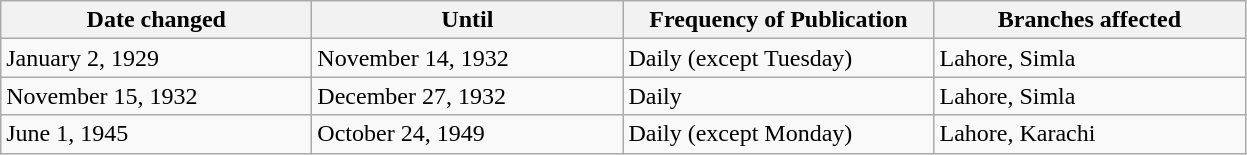<table class="wikitable ">
<tr>
<th scope="col" width="200">Date changed</th>
<th scope="col" width="200">Until</th>
<th scope="col" width="200">Frequency of Publication</th>
<th scope="col" width="200">Branches affected</th>
</tr>
<tr>
<td>January 2, 1929</td>
<td>November 14, 1932</td>
<td>Daily (except Tuesday)</td>
<td>Lahore, Simla</td>
</tr>
<tr>
<td>November 15, 1932</td>
<td>December 27, 1932</td>
<td>Daily</td>
<td>Lahore, Simla</td>
</tr>
<tr>
<td>June 1, 1945</td>
<td>October 24, 1949</td>
<td>Daily (except Monday)</td>
<td>Lahore, Karachi</td>
</tr>
</table>
